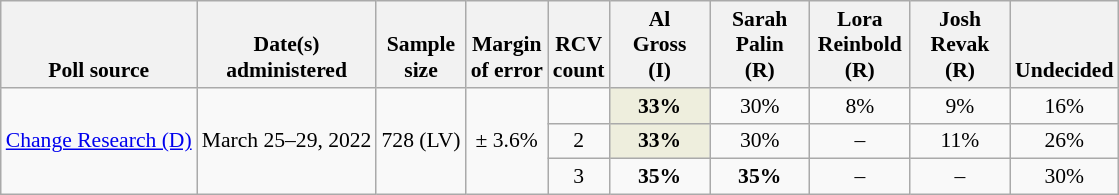<table class="wikitable" style="font-size:90%;text-align:center;">
<tr valign=bottom>
<th>Poll source</th>
<th>Date(s)<br>administered</th>
<th>Sample<br>size</th>
<th>Margin<br>of error</th>
<th>RCV<br>count</th>
<th style="width:60px;">Al<br>Gross<br>(I)</th>
<th style="width:60px;">Sarah<br>Palin<br>(R)</th>
<th style="width:60px;">Lora<br>Reinbold<br>(R)</th>
<th style="width:60px;">Josh<br>Revak<br>(R)</th>
<th>Undecided</th>
</tr>
<tr>
<td style="text-align:left;" rowspan="3"><a href='#'>Change Research (D)</a></td>
<td rowspan="3">March 25–29, 2022</td>
<td rowspan="3">728 (LV)</td>
<td rowspan="3">± 3.6%</td>
<td></td>
<td style="background:#eed;"><strong>33%</strong></td>
<td>30%</td>
<td>8%</td>
<td>9%</td>
<td>16%</td>
</tr>
<tr>
<td>2</td>
<td style="background:#eed;"><strong>33%</strong></td>
<td>30%</td>
<td>–</td>
<td>11%</td>
<td>26%</td>
</tr>
<tr>
<td>3</td>
<td><strong>35%</strong></td>
<td><strong>35%</strong></td>
<td>–</td>
<td>–</td>
<td>30%</td>
</tr>
</table>
